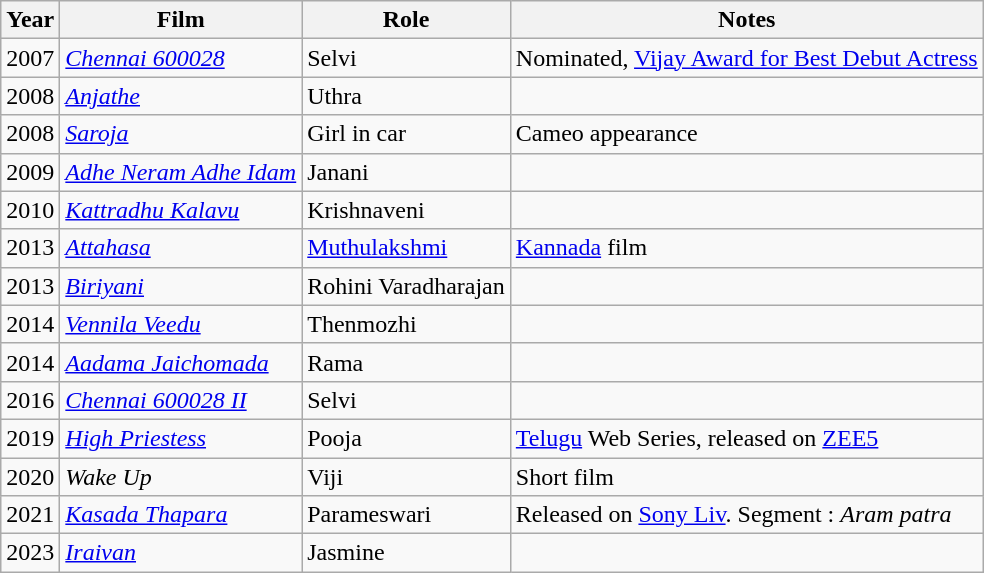<table class="wikitable sortable">
<tr>
<th>Year</th>
<th>Film</th>
<th>Role</th>
<th>Notes</th>
</tr>
<tr>
<td>2007</td>
<td><em><a href='#'>Chennai 600028</a></em></td>
<td>Selvi</td>
<td>Nominated, <a href='#'>Vijay Award for Best Debut Actress</a></td>
</tr>
<tr>
<td>2008</td>
<td><em><a href='#'>Anjathe</a></em></td>
<td>Uthra</td>
<td></td>
</tr>
<tr>
<td>2008</td>
<td><em><a href='#'>Saroja</a></em></td>
<td>Girl in car</td>
<td>Cameo appearance</td>
</tr>
<tr>
<td>2009</td>
<td><em><a href='#'>Adhe Neram Adhe Idam</a></em></td>
<td>Janani</td>
<td></td>
</tr>
<tr>
<td>2010</td>
<td><em><a href='#'>Kattradhu Kalavu</a></em></td>
<td>Krishnaveni</td>
<td></td>
</tr>
<tr>
<td>2013</td>
<td><em><a href='#'>Attahasa</a></em></td>
<td><a href='#'>Muthulakshmi</a></td>
<td><a href='#'>Kannada</a> film</td>
</tr>
<tr>
<td>2013</td>
<td><em><a href='#'>Biriyani</a></em></td>
<td>Rohini Varadharajan</td>
<td></td>
</tr>
<tr>
<td>2014</td>
<td><em><a href='#'>Vennila Veedu</a></em></td>
<td>Thenmozhi</td>
<td></td>
</tr>
<tr>
<td>2014</td>
<td><em><a href='#'>Aadama Jaichomada</a></em></td>
<td>Rama</td>
<td></td>
</tr>
<tr>
<td>2016</td>
<td><em><a href='#'>Chennai 600028 II</a></em></td>
<td>Selvi</td>
<td></td>
</tr>
<tr>
<td>2019</td>
<td><em><a href='#'>High Priestess</a></em></td>
<td>Pooja</td>
<td><a href='#'>Telugu</a> Web Series, released on <a href='#'>ZEE5</a></td>
</tr>
<tr>
<td>2020</td>
<td><em>Wake Up</em></td>
<td>Viji</td>
<td>Short film</td>
</tr>
<tr>
<td>2021</td>
<td><em><a href='#'>Kasada Thapara</a></em></td>
<td>Parameswari</td>
<td>Released on <a href='#'>Sony Liv</a>. Segment : <em>Aram patra</em></td>
</tr>
<tr>
<td>2023</td>
<td><em><a href='#'>Iraivan</a></em></td>
<td>Jasmine</td>
<td></td>
</tr>
</table>
